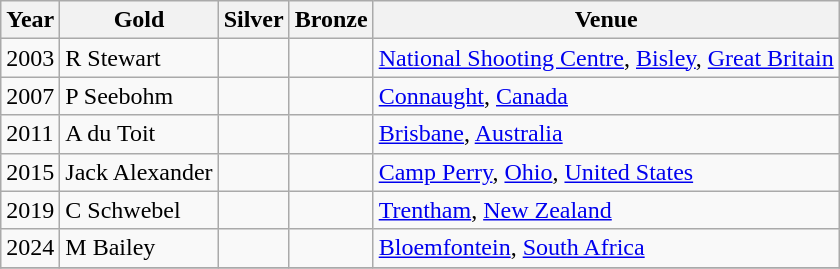<table class="wikitable sortable" style="text-align: left;">
<tr>
<th>Year</th>
<th> Gold</th>
<th> Silver</th>
<th> Bronze</th>
<th>Venue</th>
</tr>
<tr>
<td>2003</td>
<td> R Stewart</td>
<td></td>
<td></td>
<td><a href='#'>National Shooting Centre</a>, <a href='#'>Bisley</a>, <a href='#'>Great Britain</a></td>
</tr>
<tr>
<td>2007</td>
<td> P Seebohm</td>
<td></td>
<td></td>
<td><a href='#'>Connaught</a>, <a href='#'>Canada</a></td>
</tr>
<tr>
<td>2011</td>
<td> A du Toit</td>
<td></td>
<td></td>
<td><a href='#'>Brisbane</a>, <a href='#'>Australia</a></td>
</tr>
<tr>
<td>2015</td>
<td> Jack Alexander</td>
<td></td>
<td></td>
<td><a href='#'>Camp Perry</a>, <a href='#'>Ohio</a>, <a href='#'>United States</a></td>
</tr>
<tr>
<td>2019</td>
<td> C Schwebel</td>
<td></td>
<td></td>
<td><a href='#'>Trentham</a>, <a href='#'>New Zealand</a></td>
</tr>
<tr>
<td>2024</td>
<td> M Bailey</td>
<td></td>
<td></td>
<td><a href='#'>Bloemfontein</a>, <a href='#'>South Africa</a></td>
</tr>
<tr>
</tr>
</table>
